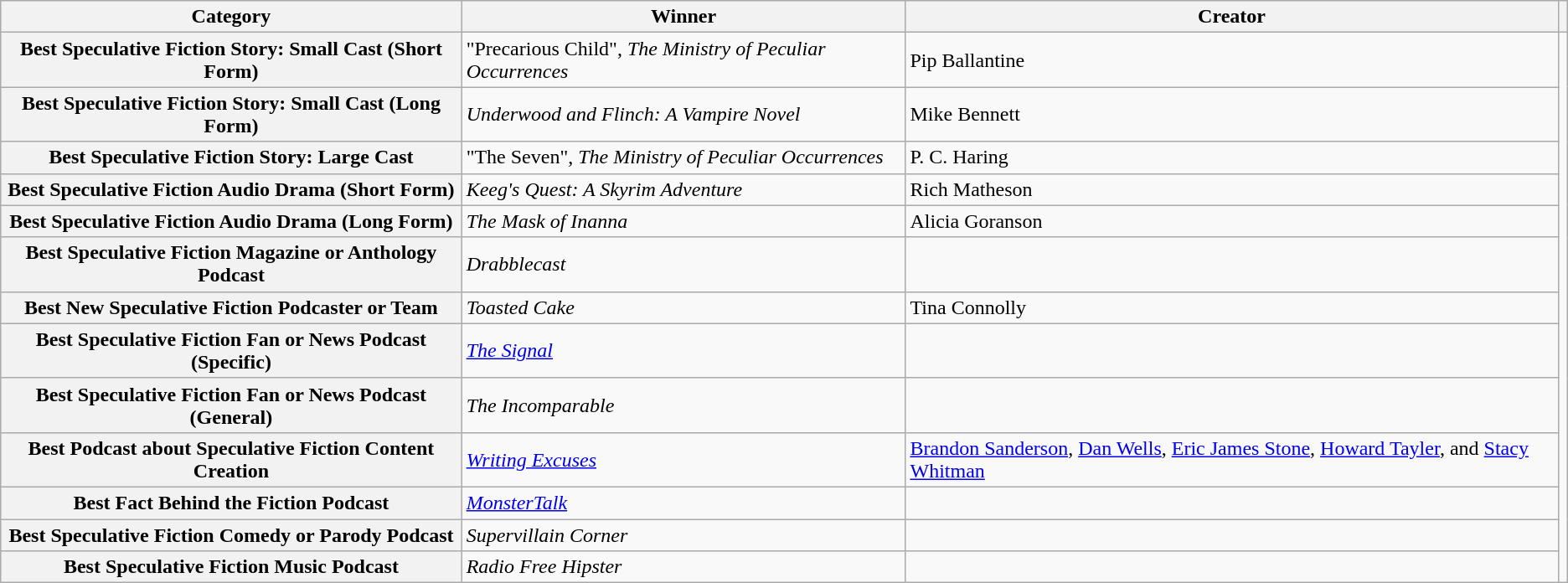<table class="wikitable sortable">
<tr>
<th>Category</th>
<th>Winner</th>
<th>Creator</th>
<th></th>
</tr>
<tr>
<th>Best Speculative Fiction Story: Small Cast (Short Form)</th>
<td>"Precarious Child", <em>The Ministry of Peculiar Occurrences</em></td>
<td>Pip Ballantine</td>
<td rowspan="13"></td>
</tr>
<tr>
<th>Best Speculative Fiction Story: Small Cast (Long Form)</th>
<td><em>Underwood and Flinch: A Vampire Novel</em></td>
<td>Mike Bennett</td>
</tr>
<tr>
<th>Best Speculative Fiction Story: Large Cast</th>
<td>"The Seven", <em>The Ministry of Peculiar Occurrences</em></td>
<td>P. C. Haring</td>
</tr>
<tr>
<th>Best Speculative Fiction Audio Drama (Short Form)</th>
<td><em>Keeg's Quest: A Skyrim Adventure</em></td>
<td>Rich Matheson</td>
</tr>
<tr>
<th>Best Speculative Fiction Audio Drama (Long Form)</th>
<td><em>The Mask of Inanna</em></td>
<td>Alicia Goranson</td>
</tr>
<tr>
<th>Best Speculative Fiction Magazine or Anthology Podcast</th>
<td><em>Drabblecast</em></td>
<td></td>
</tr>
<tr>
<th>Best New Speculative Fiction Podcaster or Team</th>
<td><em>Toasted Cake</em></td>
<td>Tina Connolly</td>
</tr>
<tr>
<th>Best Speculative Fiction Fan or News Podcast (Specific)</th>
<td><a href='#'><em>The Signal</em></a></td>
<td></td>
</tr>
<tr>
<th>Best Speculative Fiction Fan or News Podcast (General)</th>
<td><em>The Incomparable</em></td>
<td></td>
</tr>
<tr>
<th>Best Podcast about Speculative Fiction Content Creation</th>
<td><em><a href='#'>Writing Excuses</a></em></td>
<td><a href='#'>Brandon Sanderson</a>, <a href='#'>Dan Wells</a>, <a href='#'>Eric James Stone</a>, <a href='#'>Howard Tayler</a>, and <a href='#'>Stacy Whitman</a></td>
</tr>
<tr>
<th>Best Fact Behind the Fiction Podcast</th>
<td><em><a href='#'>MonsterTalk</a></em></td>
<td></td>
</tr>
<tr>
<th>Best Speculative Fiction Comedy or Parody Podcast</th>
<td><em>Supervillain Corner</em></td>
<td></td>
</tr>
<tr>
<th>Best Speculative Fiction Music Podcast</th>
<td><em>Radio Free Hipster</em></td>
<td></td>
</tr>
</table>
